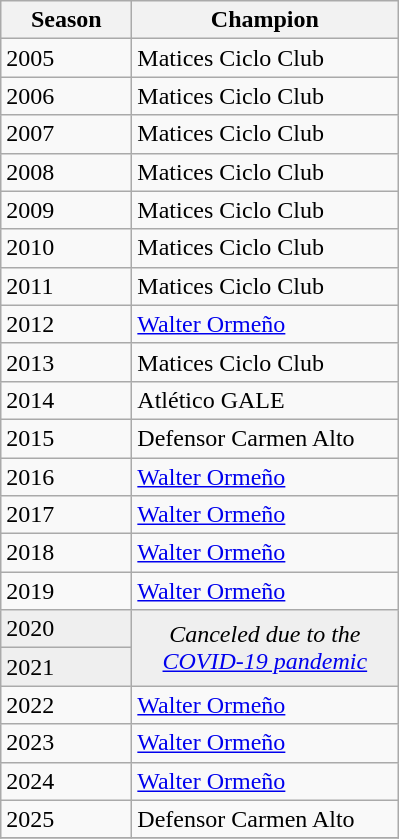<table class="wikitable sortable">
<tr>
<th width=80px>Season</th>
<th width=170px>Champion</th>
</tr>
<tr>
<td>2005</td>
<td>Matices Ciclo Club</td>
</tr>
<tr>
<td>2006</td>
<td>Matices Ciclo Club</td>
</tr>
<tr>
<td>2007</td>
<td>Matices Ciclo Club</td>
</tr>
<tr>
<td>2008</td>
<td>Matices Ciclo Club</td>
</tr>
<tr>
<td>2009</td>
<td>Matices Ciclo Club</td>
</tr>
<tr>
<td>2010</td>
<td>Matices Ciclo Club</td>
</tr>
<tr>
<td>2011</td>
<td>Matices Ciclo Club</td>
</tr>
<tr>
<td>2012</td>
<td><a href='#'>Walter Ormeño</a></td>
</tr>
<tr>
<td>2013</td>
<td>Matices Ciclo Club</td>
</tr>
<tr>
<td>2014</td>
<td>Atlético GALE</td>
</tr>
<tr>
<td>2015</td>
<td>Defensor Carmen Alto</td>
</tr>
<tr>
<td>2016</td>
<td><a href='#'>Walter Ormeño</a></td>
</tr>
<tr>
<td>2017</td>
<td><a href='#'>Walter Ormeño</a></td>
</tr>
<tr>
<td>2018</td>
<td><a href='#'>Walter Ormeño</a></td>
</tr>
<tr>
<td>2019</td>
<td><a href='#'>Walter Ormeño</a></td>
</tr>
<tr bgcolor=#efefef>
<td>2020</td>
<td rowspan=2 colspan="1" align=center><em>Canceled due to the <a href='#'>COVID-19 pandemic</a></em></td>
</tr>
<tr bgcolor=#efefef>
<td>2021</td>
</tr>
<tr>
<td>2022</td>
<td><a href='#'>Walter Ormeño</a></td>
</tr>
<tr>
<td>2023</td>
<td><a href='#'>Walter Ormeño</a></td>
</tr>
<tr>
<td>2024</td>
<td><a href='#'>Walter Ormeño</a></td>
</tr>
<tr>
<td>2025</td>
<td>Defensor Carmen Alto</td>
</tr>
<tr>
</tr>
</table>
